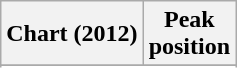<table class="wikitable sortable plainrowheaders" style="text-align:center">
<tr>
<th scope="col">Chart (2012)</th>
<th scope="col">Peak<br>position</th>
</tr>
<tr>
</tr>
<tr>
</tr>
<tr>
</tr>
<tr>
</tr>
</table>
